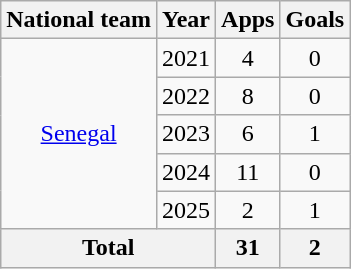<table class="wikitable" style="text-align:center">
<tr>
<th>National team</th>
<th>Year</th>
<th>Apps</th>
<th>Goals</th>
</tr>
<tr>
<td rowspan="5"><a href='#'>Senegal</a></td>
<td>2021</td>
<td>4</td>
<td>0</td>
</tr>
<tr>
<td>2022</td>
<td>8</td>
<td>0</td>
</tr>
<tr>
<td>2023</td>
<td>6</td>
<td>1</td>
</tr>
<tr>
<td>2024</td>
<td>11</td>
<td>0</td>
</tr>
<tr>
<td>2025</td>
<td>2</td>
<td>1</td>
</tr>
<tr>
<th colspan="2">Total</th>
<th>31</th>
<th>2</th>
</tr>
</table>
